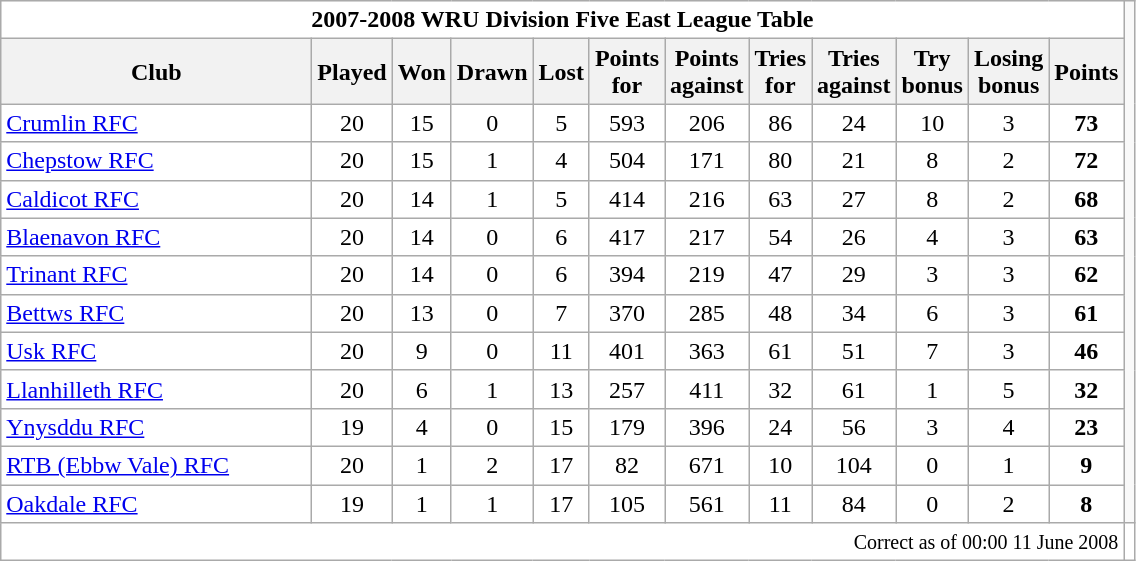<table class="wikitable" style="float:left; margin-right:15px; text-align: center;">
<tr>
<td colspan="12" bgcolor="#FFFFFF" cellpadding="0" cellspacing="0"><strong>2007-2008 WRU Division Five East League Table</strong></td>
</tr>
<tr>
<th bgcolor="#efefef" width="200">Club</th>
<th bgcolor="#efefef" width="20">Played</th>
<th bgcolor="#efefef" width="20">Won</th>
<th bgcolor="#efefef" width="20">Drawn</th>
<th bgcolor="#efefef" width="20">Lost</th>
<th bgcolor="#efefef" width="20">Points for</th>
<th bgcolor="#efefef" width="20">Points against</th>
<th bgcolor="#efefef" width="20">Tries for</th>
<th bgcolor="#efefef" width="20">Tries against</th>
<th bgcolor="#efefef" width="20">Try bonus</th>
<th bgcolor="#efefef" width="20">Losing bonus</th>
<th bgcolor="#efefef" width="20">Points</th>
</tr>
<tr bgcolor=#ffffff align=center>
<td align=left><a href='#'>Crumlin RFC</a></td>
<td>20</td>
<td>15</td>
<td>0</td>
<td>5</td>
<td>593</td>
<td>206</td>
<td>86</td>
<td>24</td>
<td>10</td>
<td>3</td>
<td><strong>73</strong></td>
</tr>
<tr bgcolor=#ffffff align=center>
<td align=left><a href='#'>Chepstow RFC</a></td>
<td>20</td>
<td>15</td>
<td>1</td>
<td>4</td>
<td>504</td>
<td>171</td>
<td>80</td>
<td>21</td>
<td>8</td>
<td>2</td>
<td><strong>72</strong></td>
</tr>
<tr bgcolor=#ffffff align=center>
<td align=left><a href='#'>Caldicot RFC</a></td>
<td>20</td>
<td>14</td>
<td>1</td>
<td>5</td>
<td>414</td>
<td>216</td>
<td>63</td>
<td>27</td>
<td>8</td>
<td>2</td>
<td><strong>68</strong></td>
</tr>
<tr bgcolor=#ffffff align=center>
<td align=left><a href='#'>Blaenavon RFC</a></td>
<td>20</td>
<td>14</td>
<td>0</td>
<td>6</td>
<td>417</td>
<td>217</td>
<td>54</td>
<td>26</td>
<td>4</td>
<td>3</td>
<td><strong>63</strong></td>
</tr>
<tr bgcolor=#ffffff align=center>
<td align=left><a href='#'>Trinant RFC</a></td>
<td>20</td>
<td>14</td>
<td>0</td>
<td>6</td>
<td>394</td>
<td>219</td>
<td>47</td>
<td>29</td>
<td>3</td>
<td>3</td>
<td><strong>62</strong></td>
</tr>
<tr bgcolor=#ffffff align=center>
<td align=left><a href='#'>Bettws RFC</a></td>
<td>20</td>
<td>13</td>
<td>0</td>
<td>7</td>
<td>370</td>
<td>285</td>
<td>48</td>
<td>34</td>
<td>6</td>
<td>3</td>
<td><strong>61</strong></td>
</tr>
<tr bgcolor=#ffffff align=center>
<td align=left><a href='#'>Usk RFC</a></td>
<td>20</td>
<td>9</td>
<td>0</td>
<td>11</td>
<td>401</td>
<td>363</td>
<td>61</td>
<td>51</td>
<td>7</td>
<td>3</td>
<td><strong>46</strong></td>
</tr>
<tr bgcolor=#ffffff align=center>
<td align=left><a href='#'>Llanhilleth RFC</a></td>
<td>20</td>
<td>6</td>
<td>1</td>
<td>13</td>
<td>257</td>
<td>411</td>
<td>32</td>
<td>61</td>
<td>1</td>
<td>5</td>
<td><strong>32</strong></td>
</tr>
<tr bgcolor=#ffffff align=center>
<td align=left><a href='#'>Ynysddu RFC</a></td>
<td>19</td>
<td>4</td>
<td>0</td>
<td>15</td>
<td>179</td>
<td>396</td>
<td>24</td>
<td>56</td>
<td>3</td>
<td>4</td>
<td><strong>23</strong></td>
</tr>
<tr bgcolor=#ffffff align=center>
<td align=left><a href='#'>RTB (Ebbw Vale) RFC</a></td>
<td>20</td>
<td>1</td>
<td>2</td>
<td>17</td>
<td>82</td>
<td>671</td>
<td>10</td>
<td>104</td>
<td>0</td>
<td>1</td>
<td><strong>9</strong></td>
</tr>
<tr bgcolor=#ffffff align=center>
<td align=left><a href='#'>Oakdale RFC</a></td>
<td>19</td>
<td>1</td>
<td>1</td>
<td>17</td>
<td>105</td>
<td>561</td>
<td>11</td>
<td>84</td>
<td>0</td>
<td>2</td>
<td><strong>8</strong></td>
</tr>
<tr bgcolor=#ffffff align=center>
<td colspan="12" align="right" bgcolor="#FFFFFF" cellpadding="0" cellspacing="0"><small>Correct as of 00:00 11 June 2008</small></td>
<td></td>
</tr>
</table>
